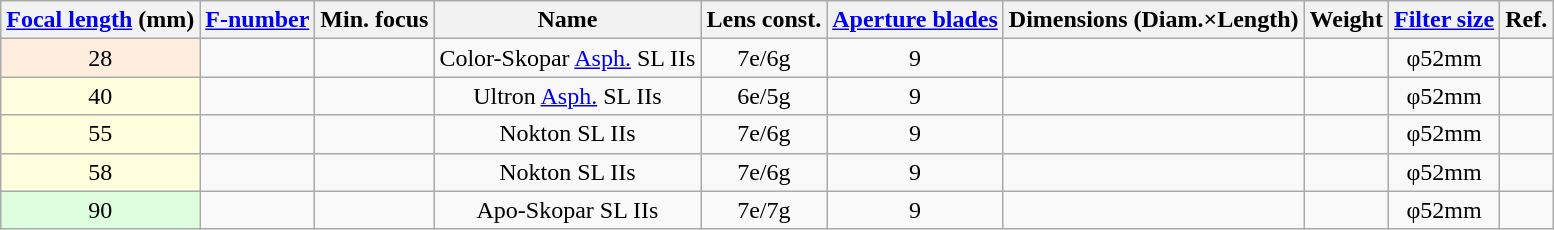<table class="wikitable sortable" style="font-size:100%;text-align:center;">
<tr>
<th><a href='#'>Focal length</a> (mm)</th>
<th><a href='#'>F-number</a></th>
<th>Min. focus</th>
<th>Name</th>
<th>Lens const.</th>
<th><a href='#'>Aperture blades</a></th>
<th>Dimensions (Diam.×Length)</th>
<th>Weight</th>
<th><a href='#'>Filter size</a></th>
<th class="unsortable">Ref.</th>
</tr>
<tr>
<td ! style = "background:#fed;">28</td>
<td></td>
<td></td>
<td>Color-Skopar <a href='#'>Asph.</a> SL IIs</td>
<td>7e/6g</td>
<td>9</td>
<td></td>
<td></td>
<td>φ52mm</td>
<td></td>
</tr>
<tr>
<td ! style = "background:#ffd;">40</td>
<td></td>
<td></td>
<td>Ultron <a href='#'>Asph.</a> SL IIs</td>
<td>6e/5g</td>
<td>9</td>
<td></td>
<td></td>
<td>φ52mm</td>
<td></td>
</tr>
<tr>
<td ! style = "background:#ffd;">55</td>
<td></td>
<td></td>
<td>Nokton SL IIs</td>
<td>7e/6g</td>
<td>9</td>
<td></td>
<td></td>
<td>φ52mm</td>
<td></td>
</tr>
<tr>
<td ! style = "background:#ffd;">58</td>
<td></td>
<td></td>
<td>Nokton SL IIs</td>
<td>7e/6g</td>
<td>9</td>
<td></td>
<td></td>
<td>φ52mm</td>
<td></td>
</tr>
<tr>
<td ! style = "background:#dfd;">90</td>
<td></td>
<td></td>
<td>Apo-Skopar SL IIs</td>
<td>7e/7g</td>
<td>9</td>
<td></td>
<td></td>
<td>φ52mm</td>
<td></td>
</tr>
</table>
